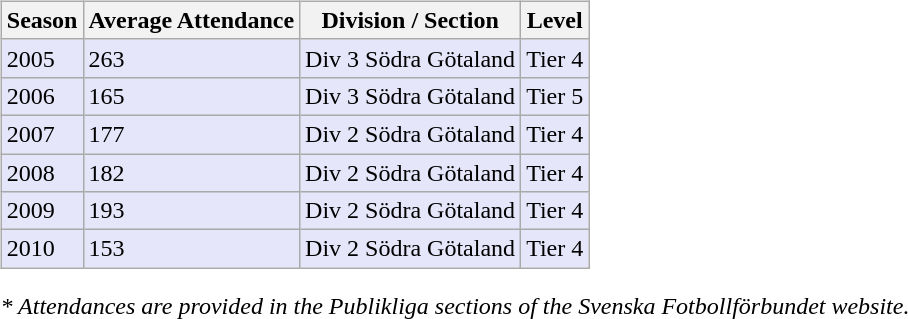<table>
<tr>
<td valign="top" width=0%><br><table class="wikitable">
<tr style="background:#f0f6fa;">
<th><strong>Season</strong></th>
<th><strong>Average Attendance</strong></th>
<th><strong>Division / Section</strong></th>
<th><strong>Level</strong></th>
</tr>
<tr>
<td style="background:#E6E6FA;">2005</td>
<td style="background:#E6E6FA;">263</td>
<td style="background:#E6E6FA;">Div 3 Södra Götaland</td>
<td style="background:#E6E6FA;">Tier 4</td>
</tr>
<tr>
<td style="background:#E6E6FA;">2006</td>
<td style="background:#E6E6FA;">165</td>
<td style="background:#E6E6FA;">Div 3 Södra Götaland</td>
<td style="background:#E6E6FA;">Tier 5</td>
</tr>
<tr>
<td style="background:#E6E6FA;">2007</td>
<td style="background:#E6E6FA;">177</td>
<td style="background:#E6E6FA;">Div 2 Södra Götaland</td>
<td style="background:#E6E6FA;">Tier 4</td>
</tr>
<tr>
<td style="background:#E6E6FA;">2008</td>
<td style="background:#E6E6FA;">182</td>
<td style="background:#E6E6FA;">Div 2 Södra Götaland</td>
<td style="background:#E6E6FA;">Tier 4</td>
</tr>
<tr>
<td style="background:#E6E6FA;">2009</td>
<td style="background:#E6E6FA;">193</td>
<td style="background:#E6E6FA;">Div 2 Södra Götaland</td>
<td style="background:#E6E6FA;">Tier 4</td>
</tr>
<tr>
<td style="background:#E6E6FA;">2010</td>
<td style="background:#E6E6FA;">153</td>
<td style="background:#E6E6FA;">Div 2 Södra Götaland</td>
<td style="background:#E6E6FA;">Tier 4</td>
</tr>
</table>
<em>* Attendances are provided in the Publikliga sections of the Svenska Fotbollförbundet website.</em> </td>
</tr>
</table>
